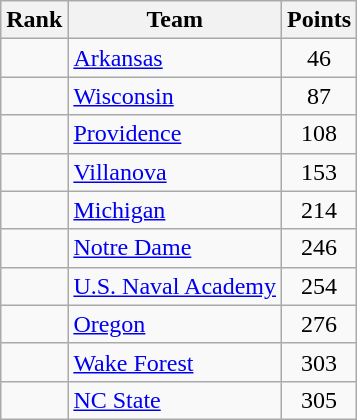<table class="wikitable sortable" style="text-align:center">
<tr>
<th>Rank</th>
<th>Team</th>
<th>Points</th>
</tr>
<tr>
<td></td>
<td align=left><a href='#'>Arkansas</a></td>
<td>46</td>
</tr>
<tr>
<td></td>
<td align=left><a href='#'>Wisconsin</a></td>
<td>87</td>
</tr>
<tr>
<td></td>
<td align=left><a href='#'>Providence</a></td>
<td>108</td>
</tr>
<tr>
<td></td>
<td align=left><a href='#'>Villanova</a></td>
<td>153</td>
</tr>
<tr>
<td></td>
<td align=left><a href='#'>Michigan</a></td>
<td>214</td>
</tr>
<tr>
<td></td>
<td align=left><a href='#'>Notre Dame</a></td>
<td>246</td>
</tr>
<tr>
<td></td>
<td align=left><a href='#'>U.S. Naval Academy</a></td>
<td>254</td>
</tr>
<tr>
<td></td>
<td align=left><a href='#'>Oregon</a></td>
<td>276</td>
</tr>
<tr>
<td></td>
<td align=left><a href='#'>Wake Forest</a></td>
<td>303</td>
</tr>
<tr>
<td></td>
<td align=left><a href='#'>NC State</a></td>
<td>305</td>
</tr>
</table>
